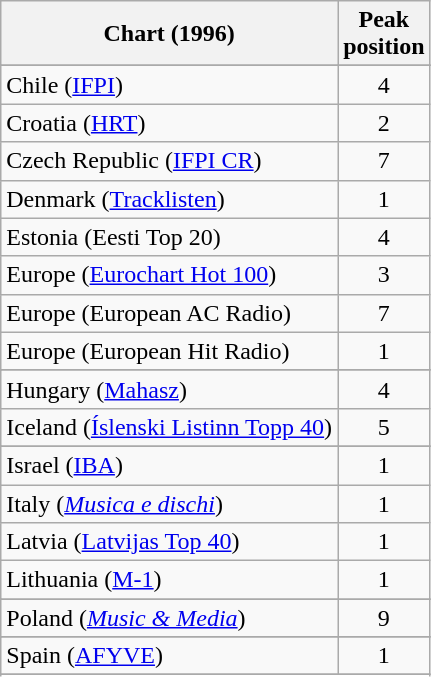<table class="wikitable sortable">
<tr>
<th>Chart (1996)</th>
<th>Peak<br>position</th>
</tr>
<tr>
</tr>
<tr>
</tr>
<tr>
</tr>
<tr>
</tr>
<tr>
</tr>
<tr>
</tr>
<tr>
<td>Chile (<a href='#'>IFPI</a>)</td>
<td style="text-align:center;">4</td>
</tr>
<tr>
<td>Croatia (<a href='#'>HRT</a>)</td>
<td style="text-align:center;">2</td>
</tr>
<tr>
<td>Czech Republic (<a href='#'>IFPI CR</a>)</td>
<td style="text-align:center;">7</td>
</tr>
<tr>
<td>Denmark (<a href='#'>Tracklisten</a>)</td>
<td style="text-align:center;">1</td>
</tr>
<tr>
<td>Estonia (Eesti Top 20)</td>
<td align="center">4</td>
</tr>
<tr>
<td>Europe (<a href='#'>Eurochart Hot 100</a>)</td>
<td style="text-align:center;">3</td>
</tr>
<tr>
<td>Europe (European AC Radio)</td>
<td align="center">7</td>
</tr>
<tr>
<td>Europe (European Hit Radio)</td>
<td align="center">1</td>
</tr>
<tr>
</tr>
<tr>
</tr>
<tr>
<td>Hungary (<a href='#'>Mahasz</a>)</td>
<td style="text-align:center;">4</td>
</tr>
<tr>
<td>Iceland (<a href='#'>Íslenski Listinn Topp 40</a>)</td>
<td style="text-align:center;">5</td>
</tr>
<tr>
</tr>
<tr>
<td>Israel (<a href='#'>IBA</a>)</td>
<td style="text-align:center;">1</td>
</tr>
<tr>
<td>Italy (<em><a href='#'>Musica e dischi</a></em>)</td>
<td style="text-align:center;">1</td>
</tr>
<tr>
<td>Latvia (<a href='#'>Latvijas Top 40</a>)</td>
<td align="center">1</td>
</tr>
<tr>
<td>Lithuania (<a href='#'>M-1</a>)</td>
<td style="text-align:center;">1</td>
</tr>
<tr>
</tr>
<tr>
</tr>
<tr>
</tr>
<tr>
<td>Poland (<em><a href='#'>Music & Media</a></em>)</td>
<td style="text-align:center;">9</td>
</tr>
<tr>
</tr>
<tr>
<td>Spain (<a href='#'>AFYVE</a>)</td>
<td style="text-align:center;">1</td>
</tr>
<tr>
</tr>
<tr>
</tr>
<tr>
</tr>
</table>
